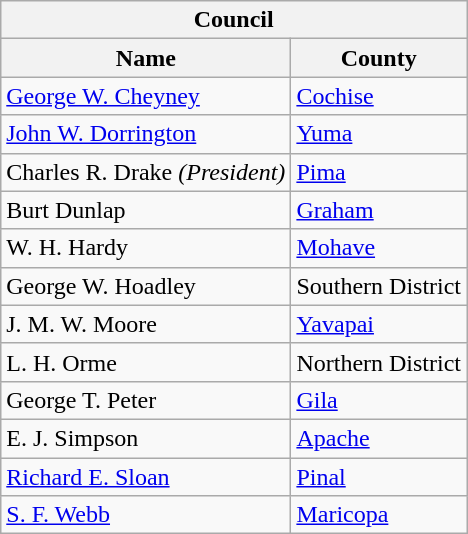<table class="wikitable">
<tr>
<th colspan="2">Council</th>
</tr>
<tr>
<th>Name</th>
<th>County</th>
</tr>
<tr>
<td><a href='#'>George W. Cheyney</a></td>
<td><a href='#'>Cochise</a></td>
</tr>
<tr>
<td><a href='#'>John W. Dorrington</a></td>
<td><a href='#'>Yuma</a></td>
</tr>
<tr>
<td>Charles R. Drake <em>(President)</em></td>
<td><a href='#'>Pima</a></td>
</tr>
<tr>
<td>Burt Dunlap</td>
<td><a href='#'>Graham</a></td>
</tr>
<tr>
<td>W. H. Hardy</td>
<td><a href='#'>Mohave</a></td>
</tr>
<tr>
<td>George W. Hoadley</td>
<td>Southern District</td>
</tr>
<tr>
<td>J. M. W. Moore</td>
<td><a href='#'>Yavapai</a></td>
</tr>
<tr>
<td>L. H. Orme</td>
<td>Northern District</td>
</tr>
<tr>
<td>George T. Peter</td>
<td><a href='#'>Gila</a></td>
</tr>
<tr>
<td>E. J. Simpson</td>
<td><a href='#'>Apache</a></td>
</tr>
<tr>
<td><a href='#'>Richard E. Sloan</a></td>
<td><a href='#'>Pinal</a></td>
</tr>
<tr>
<td><a href='#'>S. F. Webb</a></td>
<td><a href='#'>Maricopa</a></td>
</tr>
</table>
